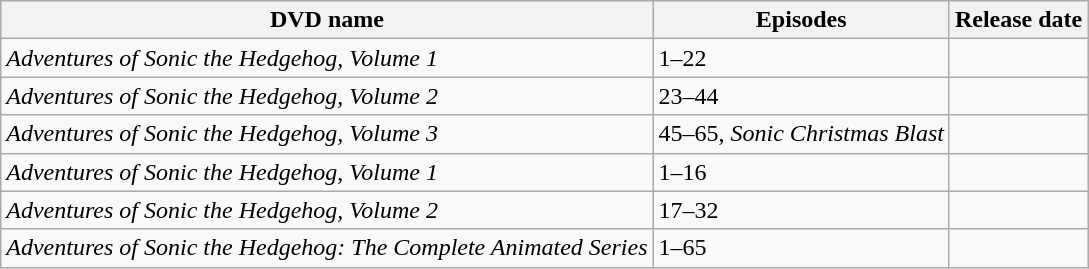<table class="wikitable">
<tr>
<th>DVD name</th>
<th>Episodes</th>
<th>Release date</th>
</tr>
<tr>
<td><em>Adventures of Sonic the Hedgehog, Volume 1</em></td>
<td>1–22</td>
<td></td>
</tr>
<tr>
<td><em>Adventures of Sonic the Hedgehog, Volume 2</em></td>
<td>23–44</td>
<td></td>
</tr>
<tr>
<td><em>Adventures of Sonic the Hedgehog, Volume 3</em></td>
<td>45–65, <em>Sonic Christmas Blast</em></td>
<td></td>
</tr>
<tr>
<td><em>Adventures of Sonic the Hedgehog, Volume 1</em></td>
<td>1–16</td>
<td></td>
</tr>
<tr>
<td><em>Adventures of Sonic the Hedgehog, Volume 2</em></td>
<td>17–32</td>
<td></td>
</tr>
<tr>
<td><em>Adventures of Sonic the Hedgehog: The Complete Animated Series</em></td>
<td>1–65</td>
<td></td>
</tr>
</table>
